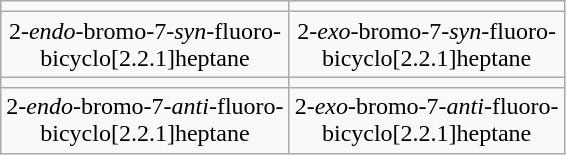<table class="wikitable float-right skin-invert-image" style="text-align:center">
<tr>
<td></td>
<td></td>
</tr>
<tr>
<td>2-<em>endo</em>-bromo-7-<em>syn</em>-fluoro-<br>bicyclo[2.2.1]heptane</td>
<td>2-<em>exo</em>-bromo-7-<em>syn</em>-fluoro-<br>bicyclo[2.2.1]heptane</td>
</tr>
<tr>
<td></td>
<td></td>
</tr>
<tr>
<td>2-<em>endo</em>-bromo-7-<em>anti</em>-fluoro-<br>bicyclo[2.2.1]heptane</td>
<td>2-<em>exo</em>-bromo-7-<em>anti</em>-fluoro-<br>bicyclo[2.2.1]heptane</td>
</tr>
</table>
